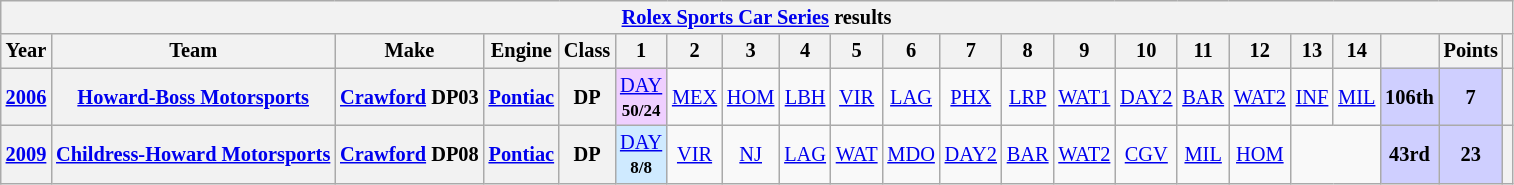<table class="wikitable" style="text-align:center; font-size:85%">
<tr>
<th colspan=45><a href='#'>Rolex Sports Car Series</a> results</th>
</tr>
<tr>
<th scope="col">Year</th>
<th scope="col">Team</th>
<th scope="col">Make</th>
<th scope="col">Engine</th>
<th scope="col">Class</th>
<th scope="col">1</th>
<th scope="col">2</th>
<th scope="col">3</th>
<th scope="col">4</th>
<th scope="col">5</th>
<th scope="col">6</th>
<th scope="col">7</th>
<th scope="col">8</th>
<th scope="col">9</th>
<th scope="col">10</th>
<th scope="col">11</th>
<th scope="col">12</th>
<th scope="col">13</th>
<th scope="col">14</th>
<th scope="col"></th>
<th scope="col">Points</th>
<th scope="col"></th>
</tr>
<tr>
<th scope="row"><a href='#'>2006</a></th>
<th nowrap><a href='#'>Howard-Boss Motorsports</a></th>
<th nowrap><a href='#'>Crawford</a> DP03</th>
<th nowrap><a href='#'>Pontiac</a></th>
<th>DP</th>
<td style="background:#efcfff;"><a href='#'>DAY</a> <br><small><strong>50/24</strong></small></td>
<td><a href='#'>MEX</a></td>
<td><a href='#'>HOM</a></td>
<td><a href='#'>LBH</a></td>
<td><a href='#'>VIR</a></td>
<td><a href='#'>LAG</a></td>
<td><a href='#'>PHX</a></td>
<td><a href='#'>LRP</a></td>
<td><a href='#'>WAT1</a></td>
<td><a href='#'>DAY2</a></td>
<td><a href='#'>BAR</a></td>
<td><a href='#'>WAT2</a></td>
<td><a href='#'>INF</a></td>
<td><a href='#'>MIL</a></td>
<th style="background:#cfcfff; text-align:center;">106th</th>
<th style="background:#cfcfff; text-align:center;">7</th>
<th></th>
</tr>
<tr>
<th scope="row"><a href='#'>2009</a></th>
<th nowrap><a href='#'>Childress-Howard Motorsports</a></th>
<th nowrap><a href='#'>Crawford</a> DP08</th>
<th nowrap><a href='#'>Pontiac</a></th>
<th>DP</th>
<td style="background:#cfeaff;"><a href='#'>DAY</a> <br><small><strong>8/8</strong></small></td>
<td><a href='#'>VIR</a></td>
<td><a href='#'>NJ</a></td>
<td><a href='#'>LAG</a></td>
<td><a href='#'>WAT</a></td>
<td><a href='#'>MDO</a></td>
<td><a href='#'>DAY2</a></td>
<td><a href='#'>BAR</a></td>
<td><a href='#'>WAT2</a></td>
<td><a href='#'>CGV</a></td>
<td><a href='#'>MIL</a></td>
<td><a href='#'>HOM</a></td>
<td colspan=2></td>
<th style="background:#cfcfff; text-align:center;">43rd</th>
<th style="background:#cfcfff; text-align:center;">23</th>
<th></th>
</tr>
</table>
